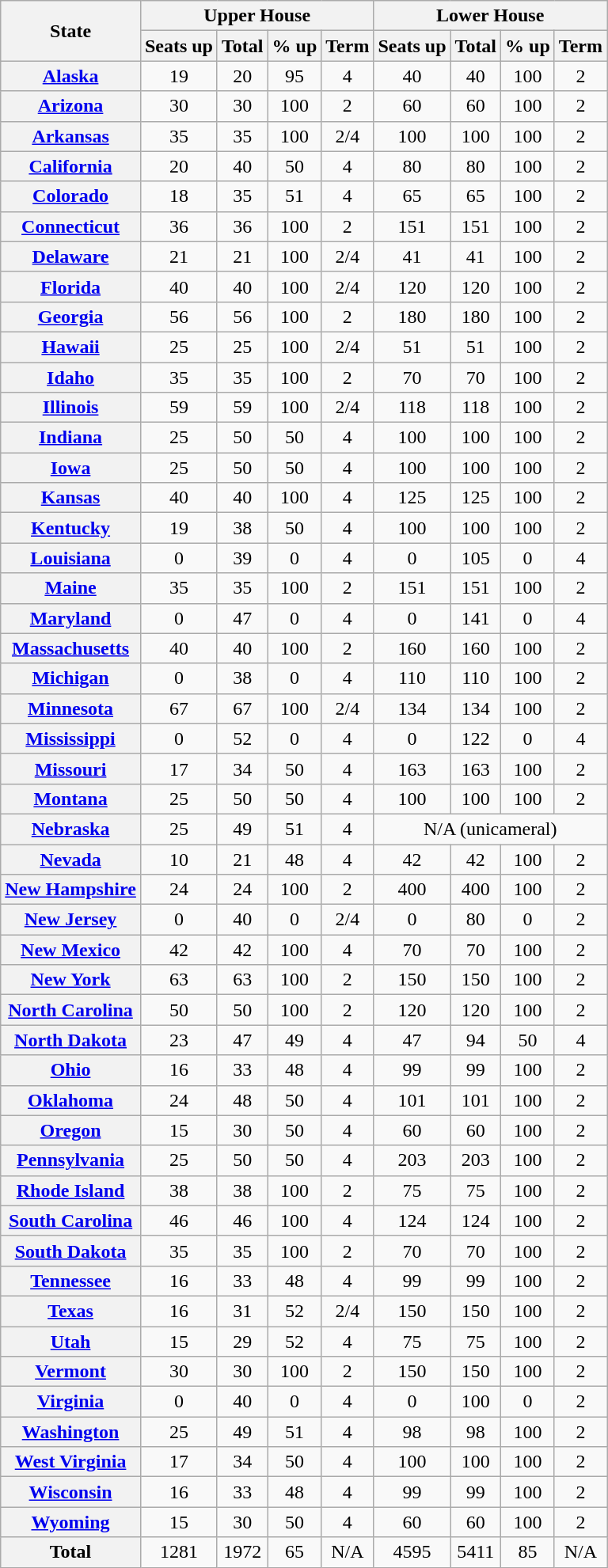<table class="wikitable sortable plainrowheaders" style="text-align: center;">
<tr>
<th rowspan=2>State</th>
<th colspan=4>Upper House</th>
<th colspan=4>Lower House</th>
</tr>
<tr>
<th>Seats up</th>
<th>Total</th>
<th>% up</th>
<th>Term</th>
<th>Seats up</th>
<th>Total</th>
<th>% up</th>
<th>Term</th>
</tr>
<tr>
<th scope="row"><a href='#'>Alaska</a></th>
<td>19</td>
<td>20</td>
<td>95</td>
<td>4</td>
<td>40</td>
<td>40</td>
<td>100</td>
<td>2</td>
</tr>
<tr>
<th scope="row"><a href='#'>Arizona</a></th>
<td>30</td>
<td>30</td>
<td>100</td>
<td>2</td>
<td>60</td>
<td>60</td>
<td>100</td>
<td>2</td>
</tr>
<tr>
<th scope="row"><a href='#'>Arkansas</a></th>
<td>35</td>
<td>35</td>
<td>100</td>
<td>2/4</td>
<td>100</td>
<td>100</td>
<td>100</td>
<td>2</td>
</tr>
<tr>
<th scope="row"><a href='#'>California</a></th>
<td>20</td>
<td>40</td>
<td>50</td>
<td>4</td>
<td>80</td>
<td>80</td>
<td>100</td>
<td>2</td>
</tr>
<tr>
<th scope="row"><a href='#'>Colorado</a></th>
<td>18</td>
<td>35</td>
<td>51</td>
<td>4</td>
<td>65</td>
<td>65</td>
<td>100</td>
<td>2</td>
</tr>
<tr>
<th scope="row"><a href='#'>Connecticut</a></th>
<td>36</td>
<td>36</td>
<td>100</td>
<td>2</td>
<td>151</td>
<td>151</td>
<td>100</td>
<td>2</td>
</tr>
<tr>
<th scope="row"><a href='#'>Delaware</a></th>
<td>21</td>
<td>21</td>
<td>100</td>
<td>2/4</td>
<td>41</td>
<td>41</td>
<td>100</td>
<td>2</td>
</tr>
<tr>
<th scope="row"><a href='#'>Florida</a></th>
<td>40</td>
<td>40</td>
<td>100</td>
<td>2/4</td>
<td>120</td>
<td>120</td>
<td>100</td>
<td>2</td>
</tr>
<tr>
<th scope="row"><a href='#'>Georgia</a></th>
<td>56</td>
<td>56</td>
<td>100</td>
<td>2</td>
<td>180</td>
<td>180</td>
<td>100</td>
<td>2</td>
</tr>
<tr>
<th scope="row"><a href='#'>Hawaii</a></th>
<td>25</td>
<td>25</td>
<td>100</td>
<td>2/4</td>
<td>51</td>
<td>51</td>
<td>100</td>
<td>2</td>
</tr>
<tr>
<th scope="row"><a href='#'>Idaho</a></th>
<td>35</td>
<td>35</td>
<td>100</td>
<td>2</td>
<td>70</td>
<td>70</td>
<td>100</td>
<td>2</td>
</tr>
<tr>
<th scope="row"><a href='#'>Illinois</a></th>
<td>59</td>
<td>59</td>
<td>100</td>
<td>2/4</td>
<td>118</td>
<td>118</td>
<td>100</td>
<td>2</td>
</tr>
<tr>
<th scope="row"><a href='#'>Indiana</a></th>
<td>25</td>
<td>50</td>
<td>50</td>
<td>4</td>
<td>100</td>
<td>100</td>
<td>100</td>
<td>2</td>
</tr>
<tr>
<th scope="row"><a href='#'>Iowa</a></th>
<td>25</td>
<td>50</td>
<td>50</td>
<td>4</td>
<td>100</td>
<td>100</td>
<td>100</td>
<td>2</td>
</tr>
<tr>
<th scope="row"><a href='#'>Kansas</a></th>
<td>40</td>
<td>40</td>
<td>100</td>
<td>4</td>
<td>125</td>
<td>125</td>
<td>100</td>
<td>2</td>
</tr>
<tr>
<th scope="row"><a href='#'>Kentucky</a></th>
<td>19</td>
<td>38</td>
<td>50</td>
<td>4</td>
<td>100</td>
<td>100</td>
<td>100</td>
<td>2</td>
</tr>
<tr>
<th scope="row"><a href='#'>Louisiana</a></th>
<td>0</td>
<td>39</td>
<td>0</td>
<td>4</td>
<td>0</td>
<td>105</td>
<td>0</td>
<td>4</td>
</tr>
<tr>
<th scope="row"><a href='#'>Maine</a></th>
<td>35</td>
<td>35</td>
<td>100</td>
<td>2</td>
<td>151</td>
<td>151</td>
<td>100</td>
<td>2</td>
</tr>
<tr>
<th scope="row"><a href='#'>Maryland</a></th>
<td>0</td>
<td>47</td>
<td>0</td>
<td>4</td>
<td>0</td>
<td>141</td>
<td>0</td>
<td>4</td>
</tr>
<tr>
<th scope="row"><a href='#'>Massachusetts</a></th>
<td>40</td>
<td>40</td>
<td>100</td>
<td>2</td>
<td>160</td>
<td>160</td>
<td>100</td>
<td>2</td>
</tr>
<tr>
<th scope="row"><a href='#'>Michigan</a></th>
<td>0</td>
<td>38</td>
<td>0</td>
<td>4</td>
<td>110</td>
<td>110</td>
<td>100</td>
<td>2</td>
</tr>
<tr>
<th scope="row"><a href='#'>Minnesota</a></th>
<td>67</td>
<td>67</td>
<td>100</td>
<td>2/4</td>
<td>134</td>
<td>134</td>
<td>100</td>
<td>2</td>
</tr>
<tr>
<th scope="row"><a href='#'>Mississippi</a></th>
<td>0</td>
<td>52</td>
<td>0</td>
<td>4</td>
<td>0</td>
<td>122</td>
<td>0</td>
<td>4</td>
</tr>
<tr>
<th scope="row"><a href='#'>Missouri</a></th>
<td>17</td>
<td>34</td>
<td>50</td>
<td>4</td>
<td>163</td>
<td>163</td>
<td>100</td>
<td>2</td>
</tr>
<tr>
<th scope="row"><a href='#'>Montana</a></th>
<td>25</td>
<td>50</td>
<td>50</td>
<td>4</td>
<td>100</td>
<td>100</td>
<td>100</td>
<td>2</td>
</tr>
<tr>
<th scope="row"><a href='#'>Nebraska</a></th>
<td>25</td>
<td>49</td>
<td>51</td>
<td>4</td>
<td colspan=4>N/A (unicameral)</td>
</tr>
<tr>
<th scope="row"><a href='#'>Nevada</a></th>
<td>10</td>
<td>21</td>
<td>48</td>
<td>4</td>
<td>42</td>
<td>42</td>
<td>100</td>
<td>2</td>
</tr>
<tr>
<th scope="row"><a href='#'>New Hampshire</a></th>
<td>24</td>
<td>24</td>
<td>100</td>
<td>2</td>
<td>400</td>
<td>400</td>
<td>100</td>
<td>2</td>
</tr>
<tr>
<th scope="row"><a href='#'>New Jersey</a></th>
<td>0</td>
<td>40</td>
<td>0</td>
<td>2/4</td>
<td>0</td>
<td>80</td>
<td>0</td>
<td>2</td>
</tr>
<tr>
<th scope="row"><a href='#'>New Mexico</a></th>
<td>42</td>
<td>42</td>
<td>100</td>
<td>4</td>
<td>70</td>
<td>70</td>
<td>100</td>
<td>2</td>
</tr>
<tr>
<th scope="row"><a href='#'>New York</a></th>
<td>63</td>
<td>63</td>
<td>100</td>
<td>2</td>
<td>150</td>
<td>150</td>
<td>100</td>
<td>2</td>
</tr>
<tr>
<th scope="row"><a href='#'>North Carolina</a></th>
<td>50</td>
<td>50</td>
<td>100</td>
<td>2</td>
<td>120</td>
<td>120</td>
<td>100</td>
<td>2</td>
</tr>
<tr>
<th scope="row"><a href='#'>North Dakota</a></th>
<td>23</td>
<td>47</td>
<td>49</td>
<td>4</td>
<td>47</td>
<td>94</td>
<td>50</td>
<td>4</td>
</tr>
<tr>
<th scope="row"><a href='#'>Ohio</a></th>
<td>16</td>
<td>33</td>
<td>48</td>
<td>4</td>
<td>99</td>
<td>99</td>
<td>100</td>
<td>2</td>
</tr>
<tr>
<th scope="row"><a href='#'>Oklahoma</a></th>
<td>24</td>
<td>48</td>
<td>50</td>
<td>4</td>
<td>101</td>
<td>101</td>
<td>100</td>
<td>2</td>
</tr>
<tr>
<th scope="row"><a href='#'>Oregon</a></th>
<td>15</td>
<td>30</td>
<td>50</td>
<td>4</td>
<td>60</td>
<td>60</td>
<td>100</td>
<td>2</td>
</tr>
<tr>
<th scope="row"><a href='#'>Pennsylvania</a></th>
<td>25</td>
<td>50</td>
<td>50</td>
<td>4</td>
<td>203</td>
<td>203</td>
<td>100</td>
<td>2</td>
</tr>
<tr>
<th scope="row"><a href='#'>Rhode Island</a></th>
<td>38</td>
<td>38</td>
<td>100</td>
<td>2</td>
<td>75</td>
<td>75</td>
<td>100</td>
<td>2</td>
</tr>
<tr>
<th scope="row"><a href='#'>South Carolina</a></th>
<td>46</td>
<td>46</td>
<td>100</td>
<td>4</td>
<td>124</td>
<td>124</td>
<td>100</td>
<td>2</td>
</tr>
<tr>
<th scope="row"><a href='#'>South Dakota</a></th>
<td>35</td>
<td>35</td>
<td>100</td>
<td>2</td>
<td>70</td>
<td>70</td>
<td>100</td>
<td>2</td>
</tr>
<tr>
<th scope="row"><a href='#'>Tennessee</a></th>
<td>16</td>
<td>33</td>
<td>48</td>
<td>4</td>
<td>99</td>
<td>99</td>
<td>100</td>
<td>2</td>
</tr>
<tr>
<th scope="row"><a href='#'>Texas</a></th>
<td>16</td>
<td>31</td>
<td>52</td>
<td>2/4</td>
<td>150</td>
<td>150</td>
<td>100</td>
<td>2</td>
</tr>
<tr>
<th scope="row"><a href='#'>Utah</a></th>
<td>15</td>
<td>29</td>
<td>52</td>
<td>4</td>
<td>75</td>
<td>75</td>
<td>100</td>
<td>2</td>
</tr>
<tr>
<th scope="row"><a href='#'>Vermont</a></th>
<td>30</td>
<td>30</td>
<td>100</td>
<td>2</td>
<td>150</td>
<td>150</td>
<td>100</td>
<td>2</td>
</tr>
<tr>
<th scope="row"><a href='#'>Virginia</a></th>
<td>0</td>
<td>40</td>
<td>0</td>
<td>4</td>
<td>0</td>
<td>100</td>
<td>0</td>
<td>2</td>
</tr>
<tr>
<th scope="row"><a href='#'>Washington</a></th>
<td>25</td>
<td>49</td>
<td>51</td>
<td>4</td>
<td>98</td>
<td>98</td>
<td>100</td>
<td>2</td>
</tr>
<tr>
<th scope="row"><a href='#'>West Virginia</a></th>
<td>17</td>
<td>34</td>
<td>50</td>
<td>4</td>
<td>100</td>
<td>100</td>
<td>100</td>
<td>2</td>
</tr>
<tr>
<th scope="row"><a href='#'>Wisconsin</a></th>
<td>16</td>
<td>33</td>
<td>48</td>
<td>4</td>
<td>99</td>
<td>99</td>
<td>100</td>
<td>2</td>
</tr>
<tr>
<th scope="row"><a href='#'>Wyoming</a></th>
<td>15</td>
<td>30</td>
<td>50</td>
<td>4</td>
<td>60</td>
<td>60</td>
<td>100</td>
<td>2</td>
</tr>
<tr class="sortbottom" |>
<th scope="row">Total</th>
<td>1281</td>
<td>1972</td>
<td>65</td>
<td>N/A</td>
<td>4595</td>
<td>5411</td>
<td>85</td>
<td>N/A</td>
</tr>
</table>
